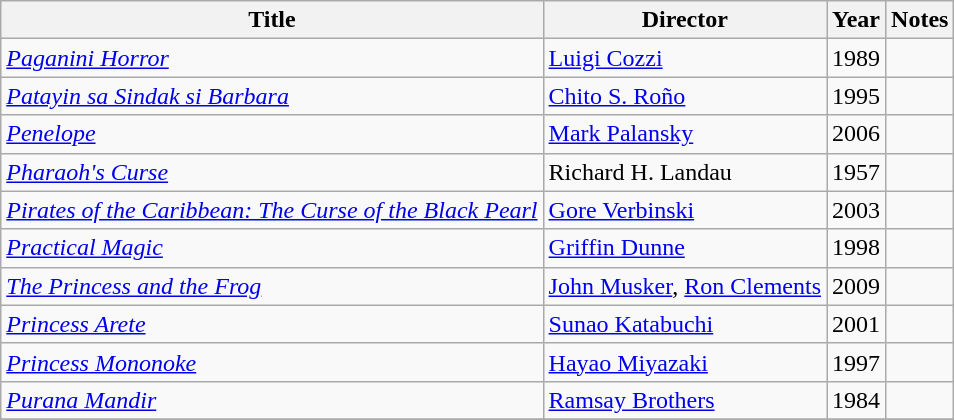<table class="wikitable">
<tr>
<th>Title</th>
<th>Director</th>
<th>Year</th>
<th>Notes</th>
</tr>
<tr>
<td><em><a href='#'>Paganini Horror</a></em></td>
<td><a href='#'>Luigi Cozzi</a></td>
<td>1989</td>
<td></td>
</tr>
<tr>
<td><em><a href='#'>Patayin sa Sindak si Barbara</a></em></td>
<td><a href='#'>Chito S. Roño</a></td>
<td>1995</td>
<td></td>
</tr>
<tr>
<td><em><a href='#'>Penelope</a></em></td>
<td><a href='#'>Mark Palansky</a></td>
<td>2006</td>
<td></td>
</tr>
<tr>
<td><em><a href='#'>Pharaoh's Curse</a></em></td>
<td>Richard H. Landau</td>
<td>1957</td>
<td></td>
</tr>
<tr>
<td><em><a href='#'>Pirates of the Caribbean: The Curse of the Black Pearl</a></em></td>
<td><a href='#'>Gore Verbinski</a></td>
<td>2003</td>
<td></td>
</tr>
<tr>
<td><em><a href='#'>Practical Magic</a></em></td>
<td><a href='#'>Griffin Dunne</a></td>
<td>1998</td>
<td></td>
</tr>
<tr>
<td><em><a href='#'>The Princess and the Frog</a></em></td>
<td><a href='#'>John Musker</a>, <a href='#'>Ron Clements</a></td>
<td>2009</td>
<td></td>
</tr>
<tr>
<td><em><a href='#'>Princess Arete</a></em></td>
<td><a href='#'>Sunao Katabuchi</a></td>
<td>2001</td>
<td></td>
</tr>
<tr>
<td><em><a href='#'>Princess Mononoke</a></em></td>
<td><a href='#'>Hayao Miyazaki</a></td>
<td>1997</td>
<td></td>
</tr>
<tr>
<td><em><a href='#'>Purana Mandir</a></em></td>
<td><a href='#'>Ramsay Brothers</a></td>
<td>1984</td>
<td></td>
</tr>
<tr>
</tr>
</table>
